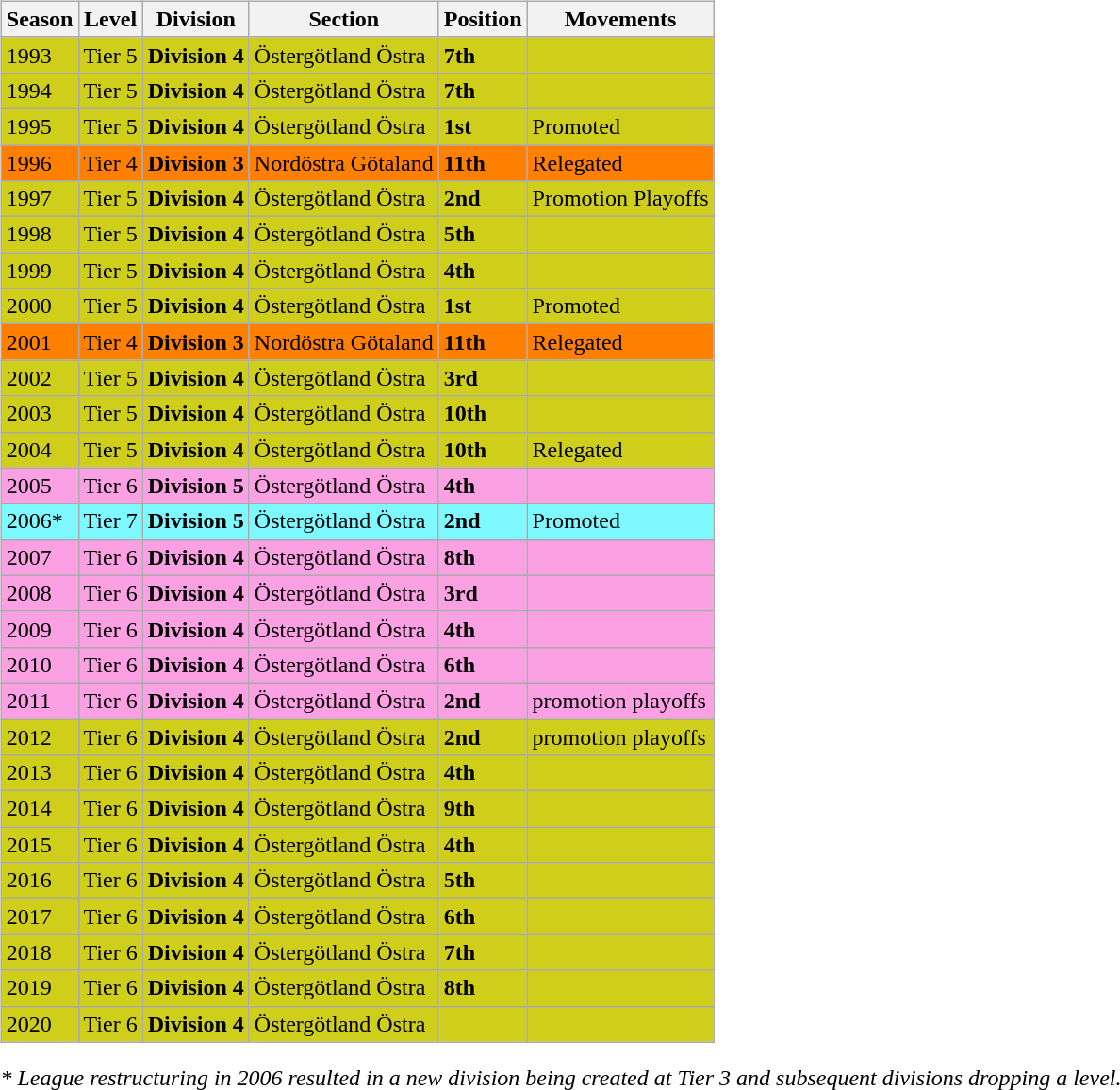<table>
<tr>
<td valign="top" width=0%><br><table class="wikitable">
<tr style="background:#f0f6fa;">
<th><strong>Season</strong></th>
<th><strong>Level</strong></th>
<th><strong>Division</strong></th>
<th><strong>Section</strong></th>
<th><strong>Position</strong></th>
<th><strong>Movements</strong></th>
</tr>
<tr>
<td style="background:#CECE1B;">1993</td>
<td style="background:#CECE1B;">Tier 5</td>
<td style="background:#CECE1B;"><strong>Division 4</strong></td>
<td style="background:#CECE1B;">Östergötland Östra</td>
<td style="background:#CECE1B;"><strong>7th</strong></td>
<td style="background:#CECE1B;"></td>
</tr>
<tr>
<td style="background:#CECE1B;">1994</td>
<td style="background:#CECE1B;">Tier 5</td>
<td style="background:#CECE1B;"><strong>Division 4</strong></td>
<td style="background:#CECE1B;">Östergötland Östra</td>
<td style="background:#CECE1B;"><strong>7th</strong></td>
<td style="background:#CECE1B;"></td>
</tr>
<tr>
<td style="background:#CECE1B;">1995</td>
<td style="background:#CECE1B;">Tier 5</td>
<td style="background:#CECE1B;"><strong>Division 4</strong></td>
<td style="background:#CECE1B;">Östergötland Östra</td>
<td style="background:#CECE1B;"><strong>1st</strong></td>
<td style="background:#CECE1B;">Promoted</td>
</tr>
<tr>
<td style="background:#FF7F00;">1996</td>
<td style="background:#FF7F00;">Tier 4</td>
<td style="background:#FF7F00;"><strong>Division 3</strong></td>
<td style="background:#FF7F00;">Nordöstra Götaland</td>
<td style="background:#FF7F00;"><strong>11th</strong></td>
<td style="background:#FF7F00;">Relegated</td>
</tr>
<tr>
<td style="background:#CECE1B;">1997</td>
<td style="background:#CECE1B;">Tier 5</td>
<td style="background:#CECE1B;"><strong>Division 4</strong></td>
<td style="background:#CECE1B;">Östergötland Östra</td>
<td style="background:#CECE1B;"><strong>2nd</strong></td>
<td style="background:#CECE1B;">Promotion Playoffs</td>
</tr>
<tr>
<td style="background:#CECE1B;">1998</td>
<td style="background:#CECE1B;">Tier 5</td>
<td style="background:#CECE1B;"><strong>Division 4</strong></td>
<td style="background:#CECE1B;">Östergötland Östra</td>
<td style="background:#CECE1B;"><strong>5th</strong></td>
<td style="background:#CECE1B;"></td>
</tr>
<tr>
<td style="background:#CECE1B;">1999</td>
<td style="background:#CECE1B;">Tier 5</td>
<td style="background:#CECE1B;"><strong>Division 4</strong></td>
<td style="background:#CECE1B;">Östergötland Östra</td>
<td style="background:#CECE1B;"><strong>4th</strong></td>
<td style="background:#CECE1B;"></td>
</tr>
<tr>
<td style="background:#CECE1B;">2000</td>
<td style="background:#CECE1B;">Tier 5</td>
<td style="background:#CECE1B;"><strong>Division 4</strong></td>
<td style="background:#CECE1B;">Östergötland Östra</td>
<td style="background:#CECE1B;"><strong>1st</strong></td>
<td style="background:#CECE1B;">Promoted</td>
</tr>
<tr>
<td style="background:#FF7F00;">2001</td>
<td style="background:#FF7F00;">Tier 4</td>
<td style="background:#FF7F00;"><strong>Division 3</strong></td>
<td style="background:#FF7F00;">Nordöstra Götaland</td>
<td style="background:#FF7F00;"><strong>11th</strong></td>
<td style="background:#FF7F00;">Relegated</td>
</tr>
<tr>
<td style="background:#CECE1B;">2002</td>
<td style="background:#CECE1B;">Tier 5</td>
<td style="background:#CECE1B;"><strong>Division 4</strong></td>
<td style="background:#CECE1B;">Östergötland Östra</td>
<td style="background:#CECE1B;"><strong>3rd</strong></td>
<td style="background:#CECE1B;"></td>
</tr>
<tr>
<td style="background:#CECE1B;">2003</td>
<td style="background:#CECE1B;">Tier 5</td>
<td style="background:#CECE1B;"><strong>Division 4</strong></td>
<td style="background:#CECE1B;">Östergötland Östra</td>
<td style="background:#CECE1B;"><strong>10th</strong></td>
<td style="background:#CECE1B;"></td>
</tr>
<tr>
<td style="background:#CECE1B;">2004</td>
<td style="background:#CECE1B;">Tier 5</td>
<td style="background:#CECE1B;"><strong>Division 4</strong></td>
<td style="background:#CECE1B;">Östergötland Östra</td>
<td style="background:#CECE1B;"><strong>10th</strong></td>
<td style="background:#CECE1B;">Relegated</td>
</tr>
<tr>
<td style="background:#FBA0E3;">2005</td>
<td style="background:#FBA0E3;">Tier 6</td>
<td style="background:#FBA0E3;"><strong>Division 5</strong></td>
<td style="background:#FBA0E3;">Östergötland Östra</td>
<td style="background:#FBA0E3;"><strong>4th</strong></td>
<td style="background:#FBA0E3;"></td>
</tr>
<tr>
<td style="background:#7DF9FF;">2006*</td>
<td style="background:#7DF9FF;">Tier 7</td>
<td style="background:#7DF9FF;"><strong>Division 5</strong></td>
<td style="background:#7DF9FF;">Östergötland Östra</td>
<td style="background:#7DF9FF;"><strong>2nd</strong></td>
<td style="background:#7DF9FF;">Promoted</td>
</tr>
<tr>
<td style="background:#FBA0E3;">2007</td>
<td style="background:#FBA0E3;">Tier 6</td>
<td style="background:#FBA0E3;"><strong>Division 4</strong></td>
<td style="background:#FBA0E3;">Östergötland Östra</td>
<td style="background:#FBA0E3;"><strong>8th</strong></td>
<td style="background:#FBA0E3;"></td>
</tr>
<tr>
<td style="background:#FBA0E3;">2008</td>
<td style="background:#FBA0E3;">Tier 6</td>
<td style="background:#FBA0E3;"><strong>Division 4</strong></td>
<td style="background:#FBA0E3;">Östergötland Östra</td>
<td style="background:#FBA0E3;"><strong>3rd</strong></td>
<td style="background:#FBA0E3;"></td>
</tr>
<tr>
<td style="background:#FBA0E3;">2009</td>
<td style="background:#FBA0E3;">Tier 6</td>
<td style="background:#FBA0E3;"><strong>Division 4</strong></td>
<td style="background:#FBA0E3;">Östergötland Östra</td>
<td style="background:#FBA0E3;"><strong>4th</strong></td>
<td style="background:#FBA0E3;"></td>
</tr>
<tr>
<td style="background:#FBA0E3;">2010</td>
<td style="background:#FBA0E3;">Tier 6</td>
<td style="background:#FBA0E3;"><strong>Division 4</strong></td>
<td style="background:#FBA0E3;">Östergötland Östra</td>
<td style="background:#FBA0E3;"><strong>6th</strong></td>
<td style="background:#FBA0E3;"></td>
</tr>
<tr>
<td style="background:#FBA0E3;">2011</td>
<td style="background:#FBA0E3;">Tier 6</td>
<td style="background:#FBA0E3;"><strong>Division 4</strong></td>
<td style="background:#FBA0E3;">Östergötland Östra</td>
<td style="background:#FBA0E3;"><strong>2nd</strong></td>
<td style="background:#FBA0E3;">promotion playoffs</td>
</tr>
<tr>
<td style="background:#CECE1B;">2012</td>
<td style="background:#CECE1B;">Tier 6</td>
<td style="background:#CECE1B;"><strong>Division 4</strong></td>
<td style="background:#CECE1B;">Östergötland Östra</td>
<td style="background:#CECE1B;"><strong>2nd</strong></td>
<td style="background:#CECE1B;">promotion playoffs</td>
</tr>
<tr>
<td style="background:#CECE1B;">2013</td>
<td style="background:#CECE1B;">Tier 6</td>
<td style="background:#CECE1B;"><strong>Division 4</strong></td>
<td style="background:#CECE1B;">Östergötland Östra</td>
<td style="background:#CECE1B;"><strong>4th</strong></td>
<td style="background:#CECE1B;"></td>
</tr>
<tr>
<td style="background:#CECE1B;">2014</td>
<td style="background:#CECE1B;">Tier 6</td>
<td style="background:#CECE1B;"><strong>Division 4</strong></td>
<td style="background:#CECE1B;">Östergötland Östra</td>
<td style="background:#CECE1B;"><strong>9th</strong></td>
<td style="background:#CECE1B;"></td>
</tr>
<tr>
<td style="background:#CECE1B;">2015</td>
<td style="background:#CECE1B;">Tier 6</td>
<td style="background:#CECE1B;"><strong>Division 4</strong></td>
<td style="background:#CECE1B;">Östergötland Östra</td>
<td style="background:#CECE1B;"><strong>4th</strong></td>
<td style="background:#CECE1B;"></td>
</tr>
<tr>
<td style="background:#CECE1B;">2016</td>
<td style="background:#CECE1B;">Tier 6</td>
<td style="background:#CECE1B;"><strong>Division 4</strong></td>
<td style="background:#CECE1B;">Östergötland Östra</td>
<td style="background:#CECE1B;"><strong>5th</strong></td>
<td style="background:#CECE1B;"></td>
</tr>
<tr>
<td style="background:#CECE1B;">2017</td>
<td style="background:#CECE1B;">Tier 6</td>
<td style="background:#CECE1B;"><strong>Division 4</strong></td>
<td style="background:#CECE1B;">Östergötland Östra</td>
<td style="background:#CECE1B;"><strong>6th</strong></td>
<td style="background:#CECE1B;"></td>
</tr>
<tr>
<td style="background:#CECE1B;">2018</td>
<td style="background:#CECE1B;">Tier 6</td>
<td style="background:#CECE1B;"><strong>Division 4</strong></td>
<td style="background:#CECE1B;">Östergötland Östra</td>
<td style="background:#CECE1B;"><strong>7th</strong></td>
<td style="background:#CECE1B;"></td>
</tr>
<tr>
<td style="background:#CECE1B;">2019</td>
<td style="background:#CECE1B;">Tier 6</td>
<td style="background:#CECE1B;"><strong>Division 4</strong></td>
<td style="background:#CECE1B;">Östergötland Östra</td>
<td style="background:#CECE1B;"><strong>8th</strong></td>
<td style="background:#CECE1B;"></td>
</tr>
<tr>
<td style="background:#CECE1B;">2020</td>
<td style="background:#CECE1B;">Tier 6</td>
<td style="background:#CECE1B;"><strong>Division 4</strong></td>
<td style="background:#CECE1B;">Östergötland Östra</td>
<td style="background:#CECE1B;"></td>
<td style="background:#CECE1B;"></td>
</tr>
</table>
<em>* League restructuring in 2006 resulted in a new division being created at Tier 3 and subsequent divisions dropping a level.</em>


</td>
</tr>
</table>
